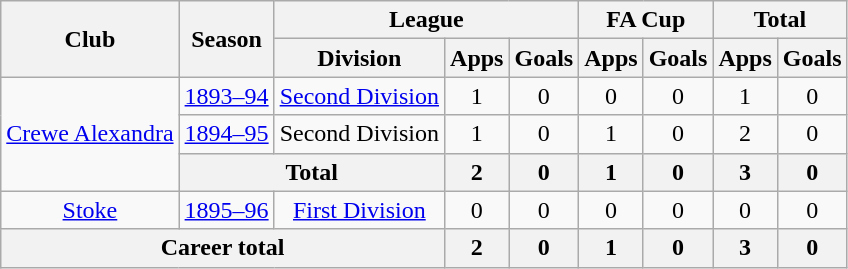<table class="wikitable" style="text-align: center;">
<tr>
<th rowspan="2">Club</th>
<th rowspan="2">Season</th>
<th colspan="3">League</th>
<th colspan="2">FA Cup</th>
<th colspan="2">Total</th>
</tr>
<tr>
<th>Division</th>
<th>Apps</th>
<th>Goals</th>
<th>Apps</th>
<th>Goals</th>
<th>Apps</th>
<th>Goals</th>
</tr>
<tr>
<td rowspan=3><a href='#'>Crewe Alexandra</a></td>
<td><a href='#'>1893–94</a></td>
<td><a href='#'>Second Division</a></td>
<td>1</td>
<td>0</td>
<td>0</td>
<td>0</td>
<td>1</td>
<td>0</td>
</tr>
<tr>
<td><a href='#'>1894–95</a></td>
<td>Second Division</td>
<td>1</td>
<td>0</td>
<td>1</td>
<td>0</td>
<td>2</td>
<td>0</td>
</tr>
<tr>
<th colspan=2>Total</th>
<th>2</th>
<th>0</th>
<th>1</th>
<th>0</th>
<th>3</th>
<th>0</th>
</tr>
<tr>
<td><a href='#'>Stoke</a></td>
<td><a href='#'>1895–96</a></td>
<td><a href='#'>First Division</a></td>
<td>0</td>
<td>0</td>
<td>0</td>
<td>0</td>
<td>0</td>
<td>0</td>
</tr>
<tr>
<th colspan="3">Career total</th>
<th>2</th>
<th>0</th>
<th>1</th>
<th>0</th>
<th>3</th>
<th>0</th>
</tr>
</table>
